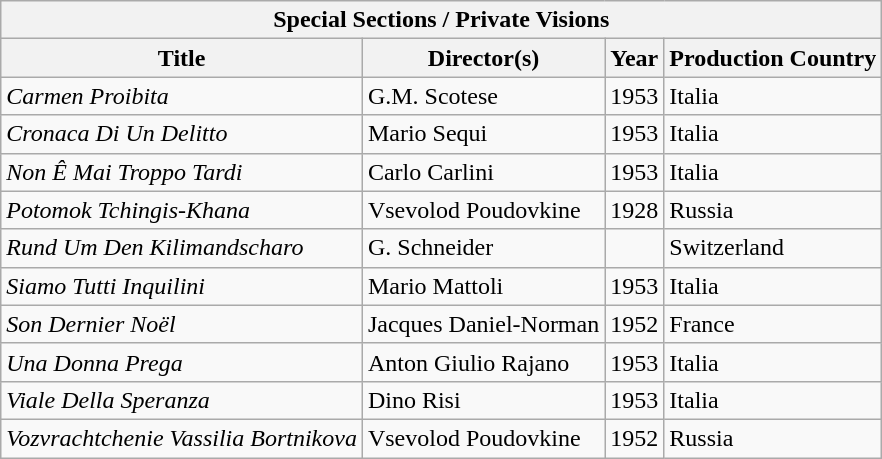<table class="wikitable">
<tr>
<th colspan="4">Special Sections / Private Visions</th>
</tr>
<tr>
<th>Title</th>
<th>Director(s)</th>
<th>Year</th>
<th>Production Country</th>
</tr>
<tr>
<td><em>Carmen Proibita</em></td>
<td>G.M. Scotese</td>
<td>1953</td>
<td>Italia</td>
</tr>
<tr>
<td><em>Cronaca Di Un Delitto</em></td>
<td>Mario Sequi</td>
<td>1953</td>
<td>Italia</td>
</tr>
<tr>
<td><em>Non Ê Mai Troppo Tardi</em></td>
<td>Carlo Carlini</td>
<td>1953</td>
<td>Italia</td>
</tr>
<tr>
<td><em>Potomok Tchingis-Khana</em></td>
<td>Vsevolod Poudovkine</td>
<td>1928</td>
<td>Russia</td>
</tr>
<tr>
<td><em>Rund Um Den Kilimandscharo</em></td>
<td>G. Schneider</td>
<td></td>
<td>Switzerland</td>
</tr>
<tr>
<td><em>Siamo Tutti Inquilini</em></td>
<td>Mario Mattoli</td>
<td>1953</td>
<td>Italia</td>
</tr>
<tr>
<td><em>Son Dernier Noël</em></td>
<td>Jacques Daniel-Norman</td>
<td>1952</td>
<td>France</td>
</tr>
<tr>
<td><em>Una Donna Prega</em></td>
<td>Anton Giulio Rajano</td>
<td>1953</td>
<td>Italia</td>
</tr>
<tr>
<td><em>Viale Della Speranza</em></td>
<td>Dino Risi</td>
<td>1953</td>
<td>Italia</td>
</tr>
<tr>
<td><em>Vozvrachtchenie Vassilia Bortnikova</em></td>
<td>Vsevolod Poudovkine</td>
<td>1952</td>
<td>Russia</td>
</tr>
</table>
